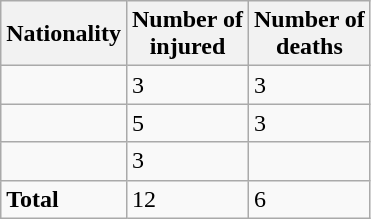<table class="wikitable sortable">
<tr>
<th>Nationality</th>
<th>Number of<br>injured</th>
<th>Number of<br>deaths</th>
</tr>
<tr valign=top>
<td></td>
<td>3</td>
<td>3</td>
</tr>
<tr valign=top>
<td></td>
<td>5</td>
<td>3</td>
</tr>
<tr valign=top>
<td></td>
<td>3</td>
<td></td>
</tr>
<tr valign="top">
<td><strong>Total</strong></td>
<td>12</td>
<td>6</td>
</tr>
</table>
